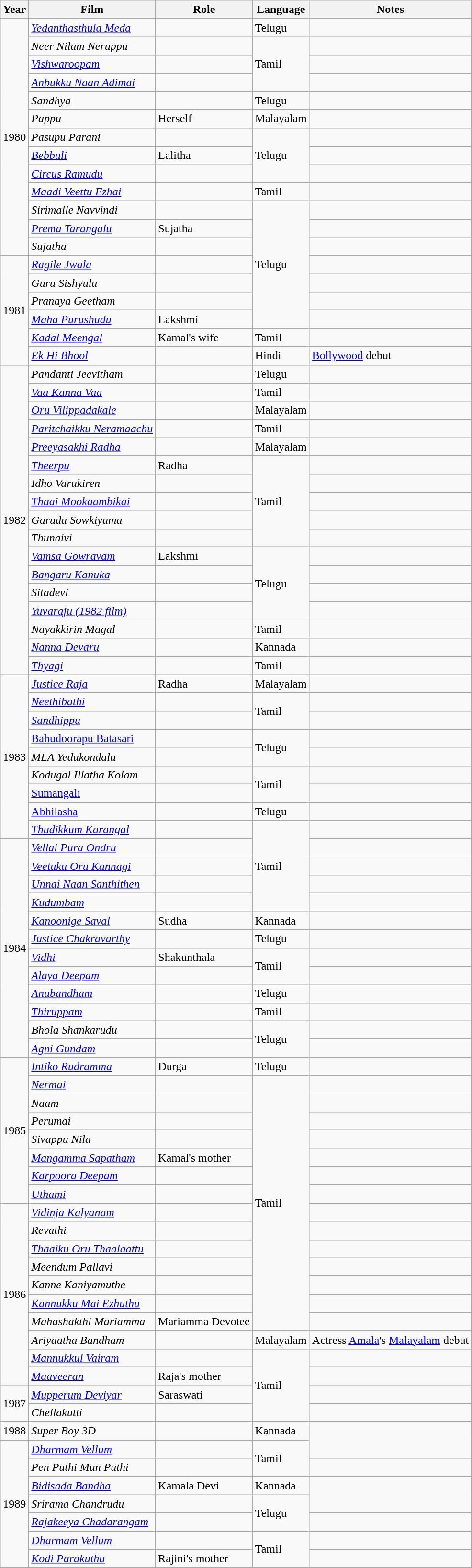<table class="wikitable sortable">
<tr>
<th>Year</th>
<th>Film</th>
<th>Role</th>
<th>Language</th>
<th>Notes</th>
</tr>
<tr>
<td rowspan="13">1980</td>
<td><em><a href='#'>Yedanthasthula Meda</a></em></td>
<td></td>
<td>Telugu</td>
<td></td>
</tr>
<tr>
<td><em>Neer Nilam Neruppu</em></td>
<td></td>
<td rowspan="3">Tamil</td>
</tr>
<tr>
<td><em><a href='#'>Vishwaroopam</a></em></td>
<td></td>
<td></td>
</tr>
<tr>
<td><em><a href='#'>Anbukku Naan Adimai</a></em></td>
<td></td>
<td></td>
</tr>
<tr>
<td><em>Sandhya</em></td>
<td></td>
<td>Telugu</td>
<td></td>
</tr>
<tr>
<td><em>Pappu</em></td>
<td>Herself</td>
<td>Malayalam</td>
<td></td>
</tr>
<tr>
<td><em>Pasupu Parani</em></td>
<td></td>
<td rowspan="3">Telugu</td>
</tr>
<tr>
<td><em><a href='#'>Bebbuli</a></em></td>
<td>Lalitha</td>
<td></td>
</tr>
<tr>
<td><em><a href='#'>Circus Ramudu</a></em></td>
<td></td>
<td></td>
</tr>
<tr>
<td><em><a href='#'>Maadi Veettu Ezhai</a></em></td>
<td></td>
<td>Tamil</td>
<td></td>
</tr>
<tr>
<td><em>Sirimalle Navvindi</em></td>
<td></td>
<td rowspan="7">Telugu</td>
</tr>
<tr>
<td><em><a href='#'>Prema Tarangalu</a></em></td>
<td>Sujatha</td>
<td></td>
</tr>
<tr>
<td><em>Sujatha</em></td>
<td></td>
<td></td>
</tr>
<tr>
<td rowspan="6">1981</td>
<td><em><a href='#'>Ragile Jwala</a></em></td>
<td></td>
<td></td>
</tr>
<tr>
<td><em>Guru Sishyulu</em></td>
<td></td>
<td></td>
</tr>
<tr>
<td><em>Pranaya Geetham</em></td>
<td></td>
<td></td>
</tr>
<tr>
<td><em><a href='#'>Maha Purushudu</a></em></td>
<td>Lakshmi</td>
<td></td>
</tr>
<tr>
<td><em><a href='#'>Kadal Meengal</a></em></td>
<td>Kamal's wife</td>
<td>Tamil</td>
<td></td>
</tr>
<tr>
<td><em><a href='#'>Ek Hi Bhool</a></em></td>
<td></td>
<td>Hindi</td>
<td><a href='#'>Bollywood</a> debut</td>
</tr>
<tr>
<td rowspan="17">1982</td>
<td><em>Pandanti Jeevitham</em></td>
<td></td>
<td>Telugu</td>
<td></td>
</tr>
<tr>
<td><em><a href='#'>Vaa Kanna Vaa</a></em></td>
<td></td>
<td>Tamil</td>
<td></td>
</tr>
<tr>
<td><em><a href='#'>Oru Vilippadakale</a></em></td>
<td></td>
<td>Malayalam</td>
<td></td>
</tr>
<tr>
<td><em><a href='#'>Paritchaikku Neramaachu</a></em></td>
<td></td>
<td>Tamil</td>
<td></td>
</tr>
<tr>
<td><em><a href='#'>Preeyasakhi Radha</a></em></td>
<td></td>
<td>Malayalam</td>
<td></td>
</tr>
<tr>
<td><em><a href='#'>Theerpu</a></em></td>
<td>Radha</td>
<td rowspan="5">Tamil</td>
</tr>
<tr>
<td><em>Idho Varukiren</em></td>
<td></td>
<td></td>
</tr>
<tr>
<td><em><a href='#'>Thaai Mookaambikai</a></em></td>
<td></td>
<td></td>
</tr>
<tr>
<td><em>Garuda Sowkiyama</em></td>
<td></td>
<td></td>
</tr>
<tr>
<td><em>Thunaivi</em></td>
<td></td>
<td></td>
</tr>
<tr>
<td><em><a href='#'>Vamsa Gowravam</a></em></td>
<td>Lakshmi</td>
<td rowspan="4">Telugu</td>
</tr>
<tr>
<td><em><a href='#'>Bangaru Kanuka</a></em></td>
<td></td>
<td></td>
</tr>
<tr>
<td><em>Sitadevi</em></td>
<td></td>
<td></td>
</tr>
<tr>
<td><em><a href='#'>Yuvaraju (1982 film)</a></em></td>
<td></td>
<td></td>
</tr>
<tr>
<td><em>Nayakkirin Magal</em></td>
<td></td>
<td>Tamil</td>
<td></td>
</tr>
<tr>
<td><em><a href='#'>Nanna Devaru</a></em></td>
<td></td>
<td>Kannada</td>
<td></td>
</tr>
<tr>
<td><em><a href='#'>Thyagi</a></em></td>
<td></td>
<td>Tamil</td>
<td></td>
</tr>
<tr>
<td rowspan="9">1983</td>
<td><em><a href='#'>Justice Raja</a></em></td>
<td>Radha</td>
<td>Malayalam</td>
<td></td>
</tr>
<tr>
<td><em><a href='#'>Neethibathi</a></em></td>
<td></td>
<td rowspan="2">Tamil</td>
</tr>
<tr>
<td><em><a href='#'>Sandhippu</a></em></td>
<td></td>
<td></td>
</tr>
<tr>
<td><a href='#'>Bahudoorapu Batasari</a></td>
<td></td>
<td rowspan="2">Telugu</td>
</tr>
<tr>
<td><em>MLA Yedukondalu</em></td>
<td></td>
<td></td>
</tr>
<tr>
<td><em>Kodugal Illatha Kolam</em></td>
<td></td>
<td rowspan="2">Tamil</td>
</tr>
<tr>
<td><a href='#'>Sumangali</a></td>
<td></td>
<td></td>
</tr>
<tr>
<td><a href='#'>Abhilasha</a></td>
<td></td>
<td>Telugu</td>
<td></td>
</tr>
<tr>
<td><em><a href='#'>Thudikkum Karangal</a></em></td>
<td></td>
<td rowspan="5">Tamil</td>
</tr>
<tr>
<td rowspan="12">1984</td>
<td><em><a href='#'>Vellai Pura Ondru</a></em></td>
<td></td>
<td></td>
</tr>
<tr>
<td><em><a href='#'>Veetuku Oru Kannagi</a></em></td>
<td></td>
<td></td>
</tr>
<tr>
<td><em><a href='#'>Unnai Naan Santhithen</a></em></td>
<td></td>
<td></td>
</tr>
<tr>
<td><em><a href='#'>Kudumbam</a></em></td>
<td></td>
<td></td>
</tr>
<tr>
<td><em><a href='#'>Kanoonige Saval</a></em></td>
<td>Sudha</td>
<td>Kannada</td>
<td></td>
</tr>
<tr>
<td><em><a href='#'>Justice Chakravarthy</a></em></td>
<td></td>
<td>Telugu</td>
<td></td>
</tr>
<tr>
<td><em><a href='#'>Vidhi</a></em></td>
<td>Shakunthala</td>
<td rowspan="2">Tamil</td>
<td></td>
</tr>
<tr>
<td><em><a href='#'>Alaya Deepam</a></em></td>
<td></td>
<td></td>
</tr>
<tr>
<td><em><a href='#'>Anubandham</a></em></td>
<td></td>
<td>Telugu</td>
<td></td>
</tr>
<tr>
<td><em><a href='#'>Thiruppam</a></em></td>
<td></td>
<td>Tamil</td>
<td></td>
</tr>
<tr>
<td><em>Bhola Shankarudu</em></td>
<td></td>
<td rowspan="2">Telugu</td>
<td></td>
</tr>
<tr>
<td><em><a href='#'>Agni Gundam</a></em></td>
<td></td>
<td></td>
</tr>
<tr>
<td rowspan="8">1985</td>
<td><em><a href='#'>Intiko Rudramma</a></em></td>
<td>Durga</td>
<td>Telugu</td>
<td></td>
</tr>
<tr>
<td><em><a href='#'>Nermai</a></em></td>
<td></td>
<td rowspan="14">Tamil</td>
<td></td>
</tr>
<tr>
<td><em>Naam</em></td>
<td></td>
<td></td>
</tr>
<tr>
<td><em>Perumai</em></td>
<td></td>
<td></td>
</tr>
<tr>
<td><em>Sivappu Nila</em></td>
<td></td>
<td></td>
</tr>
<tr>
<td><em><a href='#'>Mangamma Sapatham</a></em></td>
<td>Kamal's mother</td>
<td></td>
</tr>
<tr>
<td><em><a href='#'>Karpoora Deepam</a></em></td>
<td></td>
<td></td>
</tr>
<tr>
<td><em><a href='#'>Uthami</a></em></td>
<td></td>
<td></td>
</tr>
<tr>
<td rowspan="10">1986</td>
<td><em><a href='#'>Vidinja Kalyanam</a></em></td>
<td></td>
<td></td>
</tr>
<tr>
<td><em>Revathi</em></td>
<td></td>
<td></td>
</tr>
<tr>
<td><em><a href='#'>Thaaiku Oru Thaalaattu</a></em></td>
<td></td>
<td></td>
</tr>
<tr>
<td><em>Meendum Pallavi</em></td>
<td></td>
<td></td>
</tr>
<tr>
<td><em>Kanne Kaniyamuthe</em></td>
<td></td>
<td></td>
</tr>
<tr>
<td><em><a href='#'>Kannukku Mai Ezhuthu</a></em></td>
<td></td>
<td></td>
</tr>
<tr>
<td><em>Mahashakthi Mariamma</em></td>
<td>Mariamma Devotee</td>
<td></td>
</tr>
<tr>
<td><em>Ariyaatha Bandham</em></td>
<td></td>
<td>Malayalam</td>
<td>Actress <a href='#'>Amala</a>'s <a href='#'>Malayalam</a> debut</td>
</tr>
<tr>
<td><em><a href='#'>Mannukkul Vairam</a></em></td>
<td></td>
<td rowspan="4">Tamil</td>
</tr>
<tr>
<td><em><a href='#'>Maaveeran</a></em></td>
<td>Raja's mother</td>
<td></td>
</tr>
<tr>
<td rowspan="2">1987</td>
<td><em><a href='#'>Mupperum Deviyar</a></em></td>
<td>Saraswati</td>
<td></td>
</tr>
<tr>
<td><em>Chellakutti</em></td>
<td></td>
<td></td>
</tr>
<tr>
<td>1988</td>
<td><em>Super Boy 3D</em></td>
<td></td>
<td>Kannada</td>
</tr>
<tr>
<td rowspan="7">1989</td>
<td><em><a href='#'>Dharmam Vellum</a></em></td>
<td></td>
<td rowspan=2>Tamil</td>
</tr>
<tr>
<td><em>Pen Puthi Mun Puthi</em></td>
<td></td>
<td></td>
</tr>
<tr>
<td><em><a href='#'>Bidisada Bandha</a></em></td>
<td>Kamala Devi</td>
<td>Kannada</td>
</tr>
<tr>
<td><em>Srirama Chandrudu</em></td>
<td></td>
<td rowspan="2">Telugu</td>
</tr>
<tr>
<td><em><a href='#'>Rajakeeya Chadarangam</a></em></td>
<td></td>
<td></td>
</tr>
<tr>
<td><em><a href='#'>Dharmam Vellum</a></em></td>
<td></td>
<td rowspan="2">Tamil</td>
</tr>
<tr>
<td><em><a href='#'>Kodi Parakuthu</a></em></td>
<td>Rajini's mother</td>
<td></td>
</tr>
</table>
